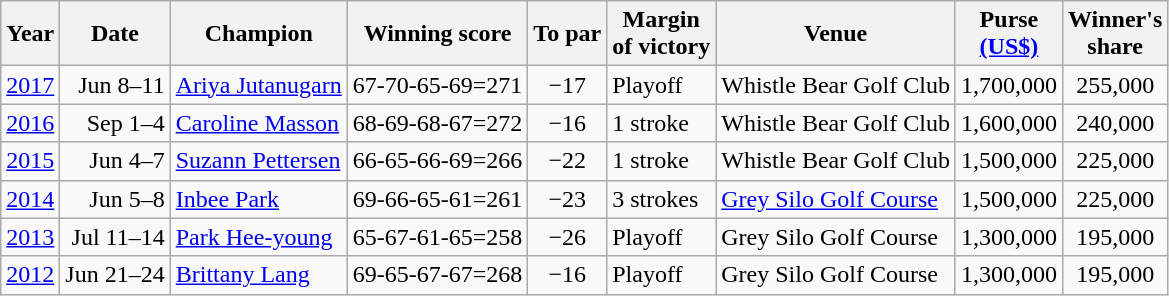<table class="wikitable">
<tr>
<th>Year</th>
<th>Date</th>
<th>Champion</th>
<th>Winning score</th>
<th>To par</th>
<th>Margin<br>of victory</th>
<th>Venue</th>
<th>Purse<br><a href='#'>(US$)</a></th>
<th>Winner's<br>share</th>
</tr>
<tr>
<td align=center><a href='#'>2017</a></td>
<td align=right>Jun 8–11</td>
<td> <a href='#'>Ariya Jutanugarn</a></td>
<td>67-70-65-69=271</td>
<td align=center>−17</td>
<td>Playoff</td>
<td>Whistle Bear Golf Club</td>
<td align=center>1,700,000</td>
<td align=center>255,000</td>
</tr>
<tr>
<td align=center><a href='#'>2016</a></td>
<td align=right>Sep 1–4</td>
<td> <a href='#'>Caroline Masson</a></td>
<td>68-69-68-67=272</td>
<td align=center>−16</td>
<td>1 stroke</td>
<td>Whistle Bear Golf Club</td>
<td align=center>1,600,000</td>
<td align=center>240,000</td>
</tr>
<tr>
<td align=center><a href='#'>2015</a></td>
<td align=right>Jun 4–7</td>
<td> <a href='#'>Suzann Pettersen</a></td>
<td>66-65-66-69=266</td>
<td align=center>−22</td>
<td>1 stroke</td>
<td>Whistle Bear Golf Club</td>
<td align=center>1,500,000</td>
<td align=center>225,000</td>
</tr>
<tr>
<td align=center><a href='#'>2014</a></td>
<td align=right>Jun 5–8</td>
<td> <a href='#'>Inbee Park</a></td>
<td>69-66-65-61=261</td>
<td align=center>−23</td>
<td>3 strokes</td>
<td><a href='#'>Grey Silo Golf Course</a></td>
<td align=center>1,500,000</td>
<td align=center>225,000</td>
</tr>
<tr>
<td align=center><a href='#'>2013</a></td>
<td align=right>Jul 11–14</td>
<td> <a href='#'>Park Hee-young</a></td>
<td>65-67-61-65=258</td>
<td align=center>−26</td>
<td>Playoff</td>
<td>Grey Silo Golf Course</td>
<td align=center>1,300,000</td>
<td align=center>195,000</td>
</tr>
<tr>
<td align=center><a href='#'>2012</a></td>
<td align=right>Jun 21–24</td>
<td> <a href='#'>Brittany Lang</a></td>
<td>69-65-67-67=268</td>
<td align=center>−16</td>
<td>Playoff</td>
<td>Grey Silo Golf Course</td>
<td align=center>1,300,000</td>
<td align=center>195,000</td>
</tr>
</table>
